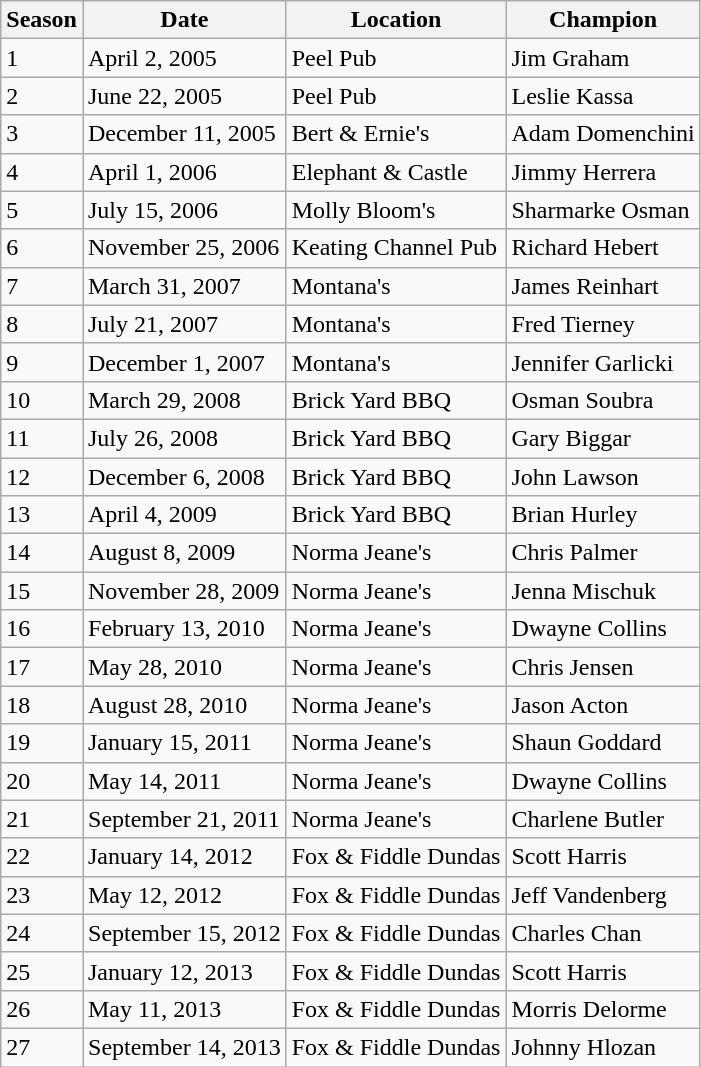<table class="wikitable">
<tr>
<th>Season</th>
<th>Date</th>
<th>Location</th>
<th>Champion</th>
</tr>
<tr>
<td>1</td>
<td>April 2, 2005</td>
<td>Peel Pub</td>
<td>Jim Graham</td>
</tr>
<tr>
<td>2</td>
<td>June 22, 2005</td>
<td>Peel Pub</td>
<td>Leslie Kassa</td>
</tr>
<tr>
<td>3</td>
<td>December 11, 2005</td>
<td>Bert & Ernie's</td>
<td>Adam Domenchini</td>
</tr>
<tr>
<td>4</td>
<td>April 1, 2006</td>
<td>Elephant & Castle</td>
<td>Jimmy Herrera</td>
</tr>
<tr>
<td>5</td>
<td>July 15, 2006</td>
<td>Molly Bloom's</td>
<td>Sharmarke Osman</td>
</tr>
<tr>
<td>6</td>
<td>November 25, 2006</td>
<td>Keating Channel Pub</td>
<td>Richard Hebert</td>
</tr>
<tr>
<td>7</td>
<td>March 31, 2007</td>
<td>Montana's</td>
<td>James Reinhart</td>
</tr>
<tr>
<td>8</td>
<td>July 21, 2007</td>
<td>Montana's</td>
<td>Fred Tierney</td>
</tr>
<tr>
<td>9</td>
<td>December 1, 2007</td>
<td>Montana's</td>
<td>Jennifer Garlicki</td>
</tr>
<tr>
<td>10</td>
<td>March 29, 2008</td>
<td>Brick Yard BBQ</td>
<td>Osman Soubra</td>
</tr>
<tr>
<td>11</td>
<td>July 26, 2008</td>
<td>Brick Yard BBQ</td>
<td>Gary Biggar</td>
</tr>
<tr>
<td>12</td>
<td>December 6, 2008</td>
<td>Brick Yard BBQ</td>
<td>John Lawson</td>
</tr>
<tr>
<td>13</td>
<td>April 4, 2009</td>
<td>Brick Yard BBQ</td>
<td>Brian Hurley</td>
</tr>
<tr>
<td>14</td>
<td>August 8, 2009</td>
<td>Norma Jeane's</td>
<td>Chris Palmer</td>
</tr>
<tr>
<td>15</td>
<td>November 28, 2009</td>
<td>Norma Jeane's</td>
<td>Jenna Mischuk</td>
</tr>
<tr>
<td>16</td>
<td>February 13, 2010</td>
<td>Norma Jeane's</td>
<td>Dwayne Collins</td>
</tr>
<tr>
<td>17</td>
<td>May 28, 2010</td>
<td>Norma Jeane's</td>
<td>Chris Jensen</td>
</tr>
<tr>
<td>18</td>
<td>August 28, 2010</td>
<td>Norma Jeane's</td>
<td>Jason Acton</td>
</tr>
<tr>
<td>19</td>
<td>January 15, 2011</td>
<td>Norma Jeane's</td>
<td>Shaun Goddard</td>
</tr>
<tr>
<td>20</td>
<td>May 14, 2011</td>
<td>Norma Jeane's</td>
<td>Dwayne Collins</td>
</tr>
<tr>
<td>21</td>
<td>September 21, 2011</td>
<td>Norma Jeane's</td>
<td>Charlene Butler</td>
</tr>
<tr>
<td>22</td>
<td>January 14, 2012</td>
<td>Fox & Fiddle Dundas</td>
<td>Scott Harris</td>
</tr>
<tr>
<td>23</td>
<td>May 12, 2012</td>
<td>Fox & Fiddle Dundas</td>
<td>Jeff Vandenberg</td>
</tr>
<tr>
<td>24</td>
<td>September 15, 2012</td>
<td>Fox & Fiddle Dundas</td>
<td>Charles Chan</td>
</tr>
<tr>
<td>25</td>
<td>January 12, 2013</td>
<td>Fox & Fiddle Dundas</td>
<td>Scott Harris</td>
</tr>
<tr>
<td>26</td>
<td>May 11, 2013</td>
<td>Fox & Fiddle Dundas</td>
<td>Morris Delorme</td>
</tr>
<tr>
<td>27</td>
<td>September 14, 2013</td>
<td>Fox & Fiddle Dundas</td>
<td>Johnny Hlozan</td>
</tr>
</table>
